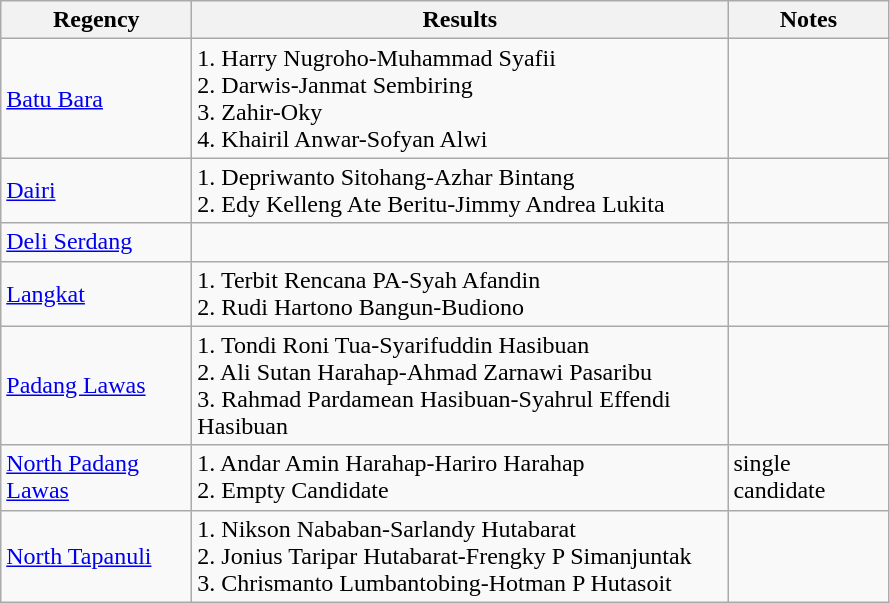<table class="wikitable sortable" style="text-align: center;">
<tr style="text-align: center;">
<th style="width: 120px;">Regency</th>
<th style="width: 350px;">Results</th>
<th style="width: 100px;">Notes</th>
</tr>
<tr>
<td style="text-align: left;"><a href='#'>Batu Bara</a></td>
<td style="text-align: left;">1. Harry Nugroho-Muhammad Syafii<br>2. Darwis-Janmat Sembiring<br>3. Zahir-Oky<br>4. Khairil Anwar-Sofyan Alwi</td>
<td style="text-align: left;"></td>
</tr>
<tr>
<td style="text-align: left;"><a href='#'>Dairi</a></td>
<td style="text-align: left;">1. Depriwanto Sitohang-Azhar Bintang <br>2. Edy Kelleng Ate Beritu-Jimmy Andrea Lukita</td>
<td style="text-align: left;"></td>
</tr>
<tr>
<td style="text-align: left;"><a href='#'>Deli Serdang</a></td>
<td style="text-align: left;"></td>
<td style="text-align: left;"></td>
</tr>
<tr>
<td style="text-align: left;"><a href='#'>Langkat</a></td>
<td style="text-align: left;">1. Terbit Rencana PA-Syah Afandin<br>2. Rudi Hartono Bangun-Budiono</td>
<td style="text-align: left;"></td>
</tr>
<tr>
<td style="text-align: left;"><a href='#'>Padang Lawas</a></td>
<td style="text-align: left;">1. Tondi Roni Tua-Syarifuddin Hasibuan<br>2. Ali Sutan Harahap-Ahmad Zarnawi Pasaribu<br>3. Rahmad Pardamean Hasibuan-Syahrul Effendi Hasibuan</td>
<td style="text-align: left;"></td>
</tr>
<tr>
<td style="text-align: left;"><a href='#'>North Padang Lawas</a></td>
<td style="text-align: left;">1. Andar Amin Harahap-Hariro Harahap <br>2. Empty Candidate</td>
<td style="text-align: left;">single candidate</td>
</tr>
<tr>
<td style="text-align: left;"><a href='#'>North Tapanuli</a></td>
<td style="text-align: left;">1. Nikson Nababan-Sarlandy Hutabarat<br>2. Jonius Taripar Hutabarat-Frengky P Simanjuntak<br>3. Chrismanto Lumbantobing-Hotman P Hutasoit</td>
<td style="text-align: left;"></td>
</tr>
</table>
